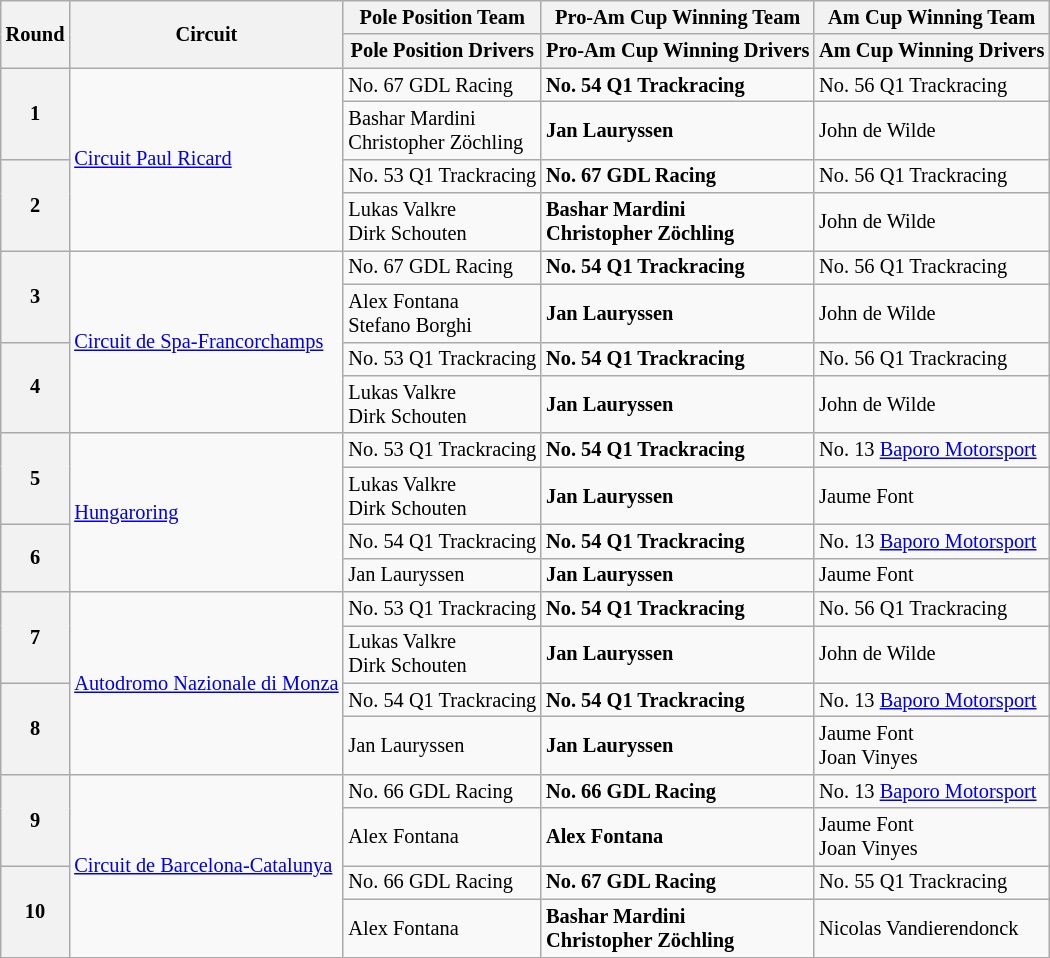<table class="wikitable" style="font-size:85%;">
<tr>
<th rowspan="2">Round</th>
<th rowspan="2">Circuit</th>
<th>Pole Position Team</th>
<th>Pro-Am Cup Winning Team</th>
<th>Am Cup Winning Team</th>
</tr>
<tr>
<th>Pole Position Drivers</th>
<th>Pro-Am Cup Winning Drivers</th>
<th>Am Cup Winning Drivers</th>
</tr>
<tr>
<th rowspan="2">1</th>
<td rowspan="4"> <a href='#'>Circuit Paul Ricard</a></td>
<td> No. 67 GDL Racing</td>
<td><strong> No. 54 Q1 Trackracing</strong></td>
<td> No. 56 Q1 Trackracing</td>
</tr>
<tr>
<td> Bashar Mardini<br> Christopher Zöchling</td>
<td><strong> Jan Lauryssen</strong></td>
<td> John de Wilde</td>
</tr>
<tr>
<th rowspan="2">2</th>
<td> No. 53 Q1 Trackracing</td>
<td><strong> No. 67 GDL Racing</strong></td>
<td> No. 56 Q1 Trackracing</td>
</tr>
<tr>
<td> Lukas Valkre<br> Dirk Schouten</td>
<td><strong> Bashar Mardini<br> Christopher Zöchling</strong></td>
<td> John de Wilde</td>
</tr>
<tr>
<th rowspan="2">3</th>
<td rowspan="4"> <a href='#'>Circuit de Spa-Francorchamps</a></td>
<td> No. 67 GDL Racing</td>
<td><strong> No. 54 Q1 Trackracing</strong></td>
<td> No. 56 Q1 Trackracing</td>
</tr>
<tr>
<td> Alex Fontana<br> Stefano Borghi</td>
<td><strong> Jan Lauryssen</strong></td>
<td> John de Wilde</td>
</tr>
<tr>
<th rowspan="2">4</th>
<td> No. 53 Q1 Trackracing</td>
<td><strong> No. 54 Q1 Trackracing</strong></td>
<td> No. 56 Q1 Trackracing</td>
</tr>
<tr>
<td> Lukas Valkre<br> Dirk Schouten</td>
<td><strong> Jan Lauryssen</strong></td>
<td> John de Wilde</td>
</tr>
<tr>
<th rowspan="2">5</th>
<td rowspan="4"> <a href='#'>Hungaroring</a></td>
<td> No. 53 Q1 Trackracing</td>
<td><strong> No. 54 Q1 Trackracing</strong></td>
<td> No. 13 <a href='#'>Baporo Motorsport</a></td>
</tr>
<tr>
<td> Lukas Valkre<br> Dirk Schouten</td>
<td><strong> Jan Lauryssen</strong></td>
<td> Jaume Font</td>
</tr>
<tr>
<th rowspan="2">6</th>
<td> No. 54 Q1 Trackracing</td>
<td><strong> No. 54 Q1 Trackracing</strong></td>
<td> No. 13 <a href='#'>Baporo Motorsport</a></td>
</tr>
<tr>
<td> Jan Lauryssen</td>
<td><strong> Jan Lauryssen</strong></td>
<td> Jaume Font</td>
</tr>
<tr>
<th rowspan="2">7</th>
<td rowspan="4"> <a href='#'>Autodromo Nazionale di Monza</a></td>
<td> No. 53 Q1 Trackracing</td>
<td><strong> No. 54 Q1 Trackracing</strong></td>
<td> No. 56 Q1 Trackracing</td>
</tr>
<tr>
<td> Lukas Valkre<br> Dirk Schouten</td>
<td><strong> Jan Lauryssen</strong></td>
<td> John de Wilde</td>
</tr>
<tr>
<th rowspan="2">8</th>
<td> No. 54 Q1 Trackracing</td>
<td><strong> No. 54 Q1 Trackracing</strong></td>
<td> No. 13 <a href='#'>Baporo Motorsport</a></td>
</tr>
<tr>
<td> Jan Lauryssen</td>
<td><strong> Jan Lauryssen</strong></td>
<td> Jaume Font<br> Joan Vinyes</td>
</tr>
<tr>
<th rowspan="2">9</th>
<td rowspan="4"> <a href='#'>Circuit de Barcelona-Catalunya</a></td>
<td> No. 66 GDL Racing</td>
<td><strong> No. 66 GDL Racing</strong></td>
<td> No. 13 <a href='#'>Baporo Motorsport</a></td>
</tr>
<tr>
<td> Alex Fontana</td>
<td><strong> Alex Fontana</strong></td>
<td> Jaume Font<br> Joan Vinyes</td>
</tr>
<tr>
<th rowspan="2">10</th>
<td> No. 66 GDL Racing</td>
<td><strong> No. 67 GDL Racing</strong></td>
<td> No. 55 Q1 Trackracing</td>
</tr>
<tr>
<td> Alex Fontana</td>
<td><strong> Bashar Mardini<br> Christopher Zöchling</strong></td>
<td> Nicolas Vandierendonck</td>
</tr>
</table>
